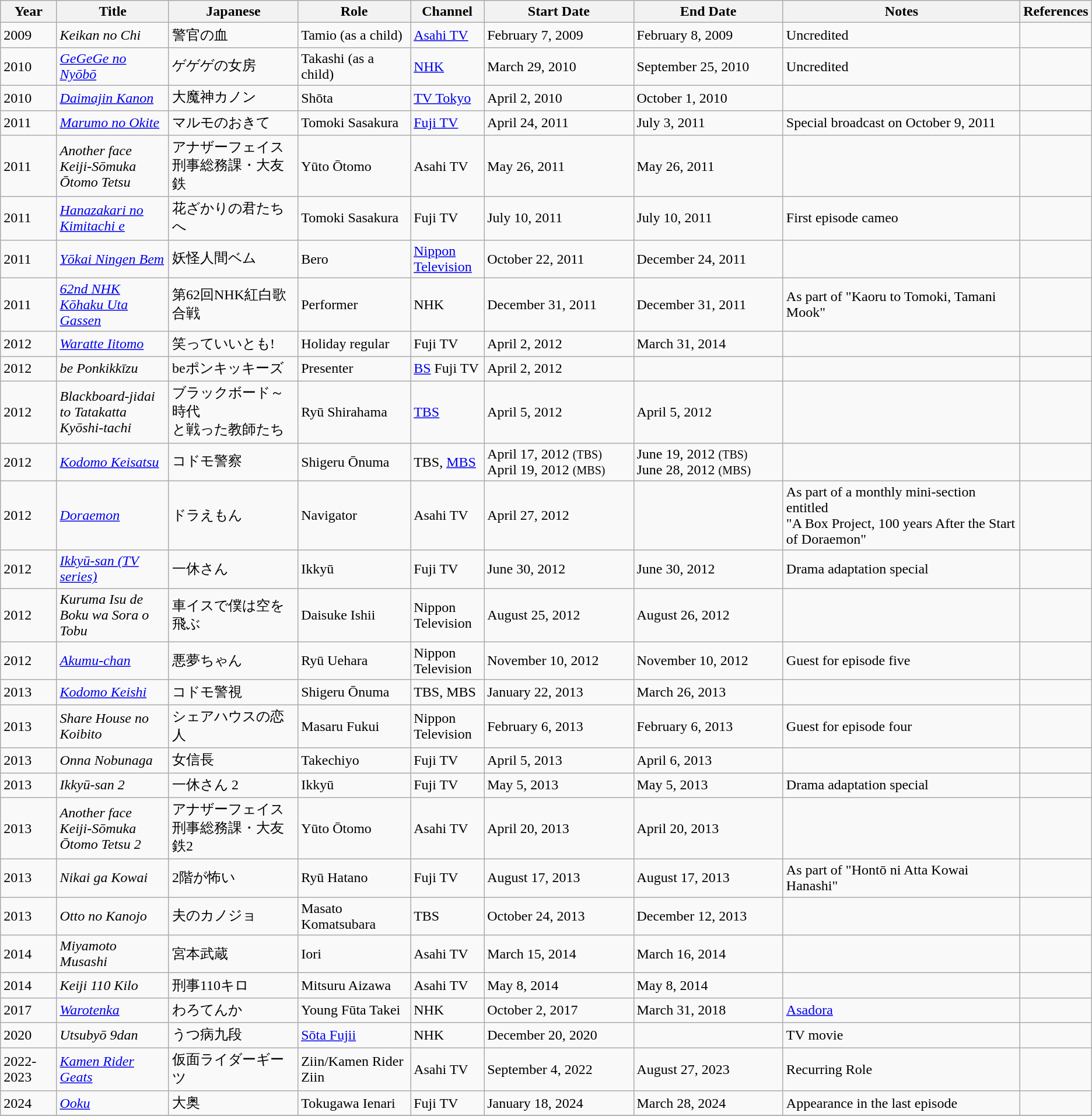<table class="wikitable sortable">
<tr>
<th width=5.26%>Year</th>
<th width=10.53%>Title</th>
<th width=12.28%>Japanese</th>
<th width=10.53%>Role</th>
<th width=6.8%>Channel</th>
<th class="unsortable" width=14.26%>Start Date</th>
<th class="unsortable" width=14.26%>End Date</th>
<th class="unsortable" width=22.81%>Notes</th>
<th class="unsortable" width=5.25%>References</th>
</tr>
<tr>
<td>2009</td>
<td><em>Keikan no Chi</em></td>
<td>警官の血</td>
<td>Tamio (as a child)</td>
<td><a href='#'>Asahi TV</a></td>
<td>February 7, 2009</td>
<td>February 8, 2009</td>
<td>Uncredited</td>
<td></td>
</tr>
<tr>
<td>2010</td>
<td><em><a href='#'>GeGeGe no Nyōbō</a></em></td>
<td>ゲゲゲの女房</td>
<td>Takashi (as a child)</td>
<td><a href='#'>NHK</a></td>
<td>March 29, 2010</td>
<td>September 25, 2010</td>
<td>Uncredited</td>
<td></td>
</tr>
<tr>
<td>2010</td>
<td><em><a href='#'>Daimajin Kanon</a></em></td>
<td>大魔神カノン</td>
<td>Shōta</td>
<td><a href='#'>TV Tokyo</a></td>
<td>April 2, 2010</td>
<td>October 1, 2010</td>
<td></td>
<td></td>
</tr>
<tr>
<td>2011</td>
<td><em><a href='#'>Marumo no Okite</a></em></td>
<td>マルモのおきて</td>
<td>Tomoki Sasakura</td>
<td><a href='#'>Fuji TV</a></td>
<td>April 24, 2011</td>
<td>July 3, 2011</td>
<td>Special broadcast on October 9, 2011</td>
<td></td>
</tr>
<tr>
<td>2011</td>
<td><em>Another face Keiji-Sōmuka Ōtomo Tetsu</em></td>
<td>アナザーフェイス<br>刑事総務課・大友鉄</td>
<td>Yūto Ōtomo</td>
<td>Asahi TV</td>
<td>May 26, 2011</td>
<td>May 26, 2011</td>
<td></td>
<td></td>
</tr>
<tr>
<td>2011</td>
<td><em><a href='#'>Hanazakari no Kimitachi e</a></em></td>
<td>花ざかりの君たちへ</td>
<td>Tomoki Sasakura</td>
<td>Fuji TV</td>
<td>July 10, 2011</td>
<td>July 10, 2011</td>
<td>First episode cameo</td>
<td></td>
</tr>
<tr>
<td>2011</td>
<td><em><a href='#'>Yōkai Ningen Bem</a></em></td>
<td>妖怪人間ベム</td>
<td>Bero</td>
<td><a href='#'>Nippon Television</a></td>
<td>October 22, 2011</td>
<td>December 24, 2011</td>
<td></td>
<td>　　</td>
</tr>
<tr>
<td>2011</td>
<td><em><a href='#'>62nd NHK Kōhaku Uta Gassen</a></em></td>
<td>第62回NHK紅白歌合戦</td>
<td>Performer</td>
<td>NHK</td>
<td>December 31, 2011</td>
<td>December 31, 2011</td>
<td>As part of "Kaoru to Tomoki, Tamani Mook"</td>
<td></td>
</tr>
<tr>
<td>2012</td>
<td><em><a href='#'>Waratte Iitomo</a></em></td>
<td>笑っていいとも!</td>
<td>Holiday regular</td>
<td>Fuji TV</td>
<td>April 2, 2012</td>
<td>March 31, 2014</td>
<td></td>
<td></td>
</tr>
<tr>
<td>2012</td>
<td><em>be Ponkikkīzu</em></td>
<td>beポンキッキーズ</td>
<td>Presenter</td>
<td><a href='#'>BS</a> Fuji TV</td>
<td>April 2, 2012</td>
<td></td>
<td></td>
<td></td>
</tr>
<tr>
<td>2012</td>
<td><em>Blackboard-jidai to Tatakatta Kyōshi-tachi</em></td>
<td>ブラックボード～時代<br>と戦った教師たち</td>
<td>Ryū Shirahama</td>
<td><a href='#'>TBS</a></td>
<td>April 5, 2012</td>
<td>April 5, 2012</td>
<td></td>
<td></td>
</tr>
<tr>
<td>2012</td>
<td><em><a href='#'>Kodomo Keisatsu</a></em></td>
<td>コドモ警察</td>
<td>Shigeru Ōnuma</td>
<td>TBS, <a href='#'>MBS</a></td>
<td>April 17, 2012 <small>(TBS)</small><br>April 19, 2012 <small>(MBS)</small></td>
<td>June 19, 2012 <small>(TBS)</small><br>June 28, 2012 <small>(MBS)</small></td>
<td></td>
<td></td>
</tr>
<tr>
<td>2012</td>
<td><em><a href='#'>Doraemon</a></em></td>
<td>ドラえもん</td>
<td>Navigator</td>
<td>Asahi TV</td>
<td>April 27, 2012</td>
<td></td>
<td>As part of a monthly mini-section entitled <br> "A Box Project, 100 years After the Start <br> of Doraemon"</td>
<td></td>
</tr>
<tr>
<td>2012</td>
<td><em><a href='#'>Ikkyū-san (TV series)</a></em></td>
<td>一休さん</td>
<td>Ikkyū</td>
<td>Fuji TV</td>
<td>June 30, 2012</td>
<td>June 30, 2012</td>
<td>Drama adaptation special</td>
<td></td>
</tr>
<tr>
<td>2012</td>
<td><em>Kuruma Isu de Boku wa Sora o Tobu</em></td>
<td>車イスで僕は空を飛ぶ</td>
<td>Daisuke Ishii</td>
<td>Nippon Television</td>
<td>August 25, 2012</td>
<td>August 26, 2012</td>
<td></td>
<td></td>
</tr>
<tr>
<td>2012</td>
<td><em><a href='#'>Akumu-chan</a></em></td>
<td>悪夢ちゃん</td>
<td>Ryū Uehara</td>
<td>Nippon Television</td>
<td>November 10, 2012</td>
<td>November 10, 2012</td>
<td>Guest for episode five</td>
<td></td>
</tr>
<tr>
<td>2013</td>
<td><em><a href='#'>Kodomo Keishi</a></em></td>
<td>コドモ警視</td>
<td>Shigeru Ōnuma</td>
<td>TBS, MBS</td>
<td>January 22, 2013</td>
<td>March 26, 2013</td>
<td></td>
<td></td>
</tr>
<tr>
<td>2013</td>
<td><em>Share House no Koibito</em></td>
<td>シェアハウスの恋人</td>
<td>Masaru Fukui</td>
<td>Nippon Television</td>
<td>February 6, 2013</td>
<td>February 6, 2013</td>
<td>Guest for episode four</td>
<td></td>
</tr>
<tr>
<td>2013</td>
<td><em>Onna Nobunaga</em></td>
<td>女信長</td>
<td>Takechiyo</td>
<td>Fuji TV</td>
<td>April 5, 2013</td>
<td>April 6, 2013</td>
<td></td>
<td></td>
</tr>
<tr>
<td>2013</td>
<td><em>Ikkyū-san 2</em></td>
<td>一休さん 2</td>
<td>Ikkyū</td>
<td>Fuji TV</td>
<td>May 5, 2013</td>
<td>May 5, 2013</td>
<td>Drama adaptation special</td>
<td></td>
</tr>
<tr>
<td>2013</td>
<td><em>Another face Keiji-Sōmuka Ōtomo Tetsu 2</em></td>
<td>アナザーフェイス刑事総務課・大友鉄2</td>
<td>Yūto Ōtomo</td>
<td>Asahi TV</td>
<td>April 20, 2013</td>
<td>April 20, 2013</td>
<td></td>
<td></td>
</tr>
<tr>
<td>2013</td>
<td><em>Nikai ga Kowai</em></td>
<td>2階が怖い</td>
<td>Ryū Hatano</td>
<td>Fuji TV</td>
<td>August 17, 2013</td>
<td>August 17, 2013</td>
<td>As part of "Hontō ni Atta Kowai Hanashi"</td>
<td></td>
</tr>
<tr>
<td>2013</td>
<td><em>Otto no Kanojo</em></td>
<td>夫のカノジョ</td>
<td>Masato Komatsubara</td>
<td>TBS</td>
<td>October 24, 2013</td>
<td>December 12, 2013</td>
<td></td>
<td></td>
</tr>
<tr>
<td>2014</td>
<td><em>Miyamoto Musashi</em></td>
<td>宮本武蔵</td>
<td>Iori</td>
<td>Asahi TV</td>
<td>March 15, 2014</td>
<td>March 16, 2014</td>
<td></td>
<td></td>
</tr>
<tr>
<td>2014</td>
<td><em>Keiji 110 Kilo</em></td>
<td>刑事110キロ</td>
<td>Mitsuru Aizawa</td>
<td>Asahi TV</td>
<td>May 8, 2014</td>
<td>May 8, 2014</td>
<td></td>
<td></td>
</tr>
<tr>
<td>2017</td>
<td><em><a href='#'>Warotenka</a></em></td>
<td>わろてんか</td>
<td>Young Fūta Takei</td>
<td>NHK</td>
<td>October 2, 2017</td>
<td>March 31, 2018</td>
<td><a href='#'>Asadora</a></td>
<td></td>
</tr>
<tr>
<td>2020</td>
<td><em>Utsubyō 9dan</em></td>
<td>うつ病九段</td>
<td><a href='#'>Sōta Fujii</a></td>
<td>NHK</td>
<td>December 20, 2020</td>
<td></td>
<td>TV movie</td>
<td></td>
</tr>
<tr>
<td>2022-2023</td>
<td><em><a href='#'>Kamen Rider Geats</a></em></td>
<td>仮面ライダーギーツ</td>
<td>Ziin/Kamen Rider Ziin</td>
<td>Asahi TV</td>
<td>September 4, 2022</td>
<td>August 27,  2023</td>
<td>Recurring Role</td>
<td></td>
</tr>
<tr>
<td>2024</td>
<td><em><a href='#'>Ooku</a></em></td>
<td>大奥</td>
<td>Tokugawa Ienari</td>
<td>Fuji TV</td>
<td>January 18, 2024</td>
<td>March 28, 2024</td>
<td>Appearance in the last episode</td>
<td></td>
</tr>
<tr>
</tr>
</table>
